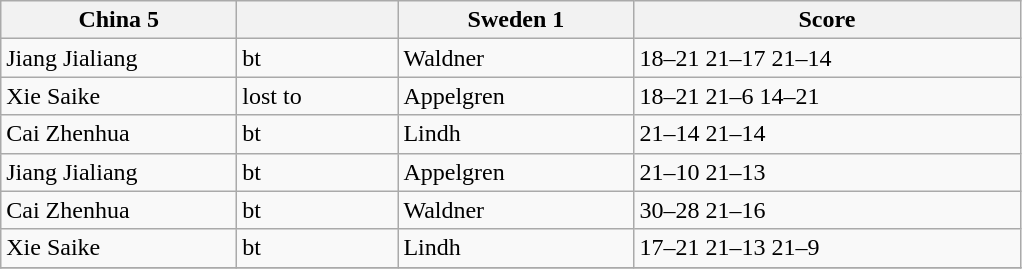<table class="wikitable">
<tr>
<th width=150> China 5</th>
<th width=100></th>
<th width=150> Sweden 1</th>
<th width=250>Score</th>
</tr>
<tr>
<td>Jiang Jialiang</td>
<td>bt</td>
<td>Waldner</td>
<td>18–21 21–17 21–14</td>
</tr>
<tr>
<td>Xie Saike</td>
<td>lost to</td>
<td>Appelgren</td>
<td>18–21 21–6 14–21</td>
</tr>
<tr>
<td>Cai Zhenhua</td>
<td>bt</td>
<td>Lindh</td>
<td>21–14 21–14</td>
</tr>
<tr>
<td>Jiang Jialiang</td>
<td>bt</td>
<td>Appelgren</td>
<td>21–10 21–13</td>
</tr>
<tr>
<td>Cai Zhenhua</td>
<td>bt</td>
<td>Waldner</td>
<td>30–28 21–16</td>
</tr>
<tr>
<td>Xie Saike</td>
<td>bt</td>
<td>Lindh</td>
<td>17–21 21–13 21–9</td>
</tr>
<tr>
</tr>
</table>
